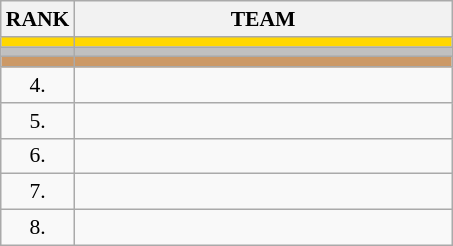<table class="wikitable" style="border-collapse: collapse; font-size: 90%;">
<tr>
<th>RANK</th>
<th align="left" style="width: 17em">TEAM</th>
</tr>
<tr bgcolor=gold>
<td align="center"></td>
<td></td>
</tr>
<tr bgcolor=silver>
<td align="center"></td>
<td></td>
</tr>
<tr bgcolor=cc9966>
<td align="center"></td>
<td></td>
</tr>
<tr>
<td align="center">4.</td>
<td></td>
</tr>
<tr>
<td align="center">5.</td>
<td></td>
</tr>
<tr>
<td align="center">6.</td>
<td></td>
</tr>
<tr>
<td align="center">7.</td>
<td></td>
</tr>
<tr>
<td align="center">8.</td>
<td></td>
</tr>
</table>
